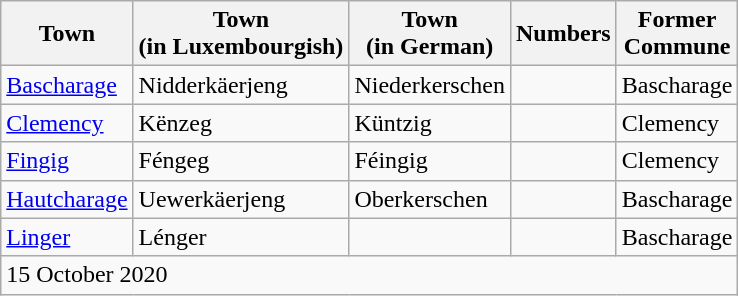<table class="wikitable sortable" |>
<tr>
<th>Town</th>
<th>Town<br>(in Luxembourgish)</th>
<th>Town<br>(in German)</th>
<th>Numbers</th>
<th>Former<br>Commune</th>
</tr>
<tr>
<td><a href='#'>Bascharage</a></td>
<td>Nidderkäerjeng</td>
<td>Niederkerschen</td>
<td></td>
<td>Bascharage</td>
</tr>
<tr>
<td><a href='#'>Clemency</a></td>
<td>Kënzeg</td>
<td>Küntzig</td>
<td></td>
<td>Clemency</td>
</tr>
<tr>
<td><a href='#'>Fingig</a></td>
<td>Féngeg</td>
<td>Féingig</td>
<td></td>
<td>Clemency</td>
</tr>
<tr>
<td><a href='#'>Hautcharage</a></td>
<td>Uewerkäerjeng</td>
<td>Oberkerschen</td>
<td></td>
<td>Bascharage</td>
</tr>
<tr>
<td><a href='#'>Linger</a></td>
<td>Lénger</td>
<td></td>
<td></td>
<td>Bascharage</td>
</tr>
<tr>
<td colspan="5">15 October 2020</td>
</tr>
</table>
